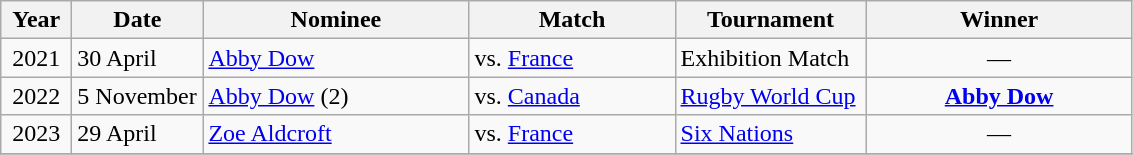<table class="wikitable">
<tr>
<th width=40>Year</th>
<th width=80>Date</th>
<th width=170>Nominee</th>
<th width=130>Match</th>
<th width=120>Tournament</th>
<th width=170>Winner</th>
</tr>
<tr>
<td align=center>2021</td>
<td>30 April</td>
<td><a href='#'>Abby Dow</a></td>
<td>vs. <a href='#'>France</a></td>
<td>Exhibition Match</td>
<td align=center>—</td>
</tr>
<tr>
<td align=center>2022</td>
<td>5 November</td>
<td><a href='#'>Abby Dow</a> (2)</td>
<td>vs. <a href='#'>Canada</a></td>
<td><a href='#'>Rugby World Cup</a></td>
<td align=center><strong><a href='#'>Abby Dow</a></strong></td>
</tr>
<tr>
<td align=center>2023</td>
<td>29 April</td>
<td><a href='#'>Zoe Aldcroft</a></td>
<td>vs. <a href='#'>France</a></td>
<td><a href='#'>Six Nations</a></td>
<td align=center>—</td>
</tr>
<tr>
</tr>
</table>
